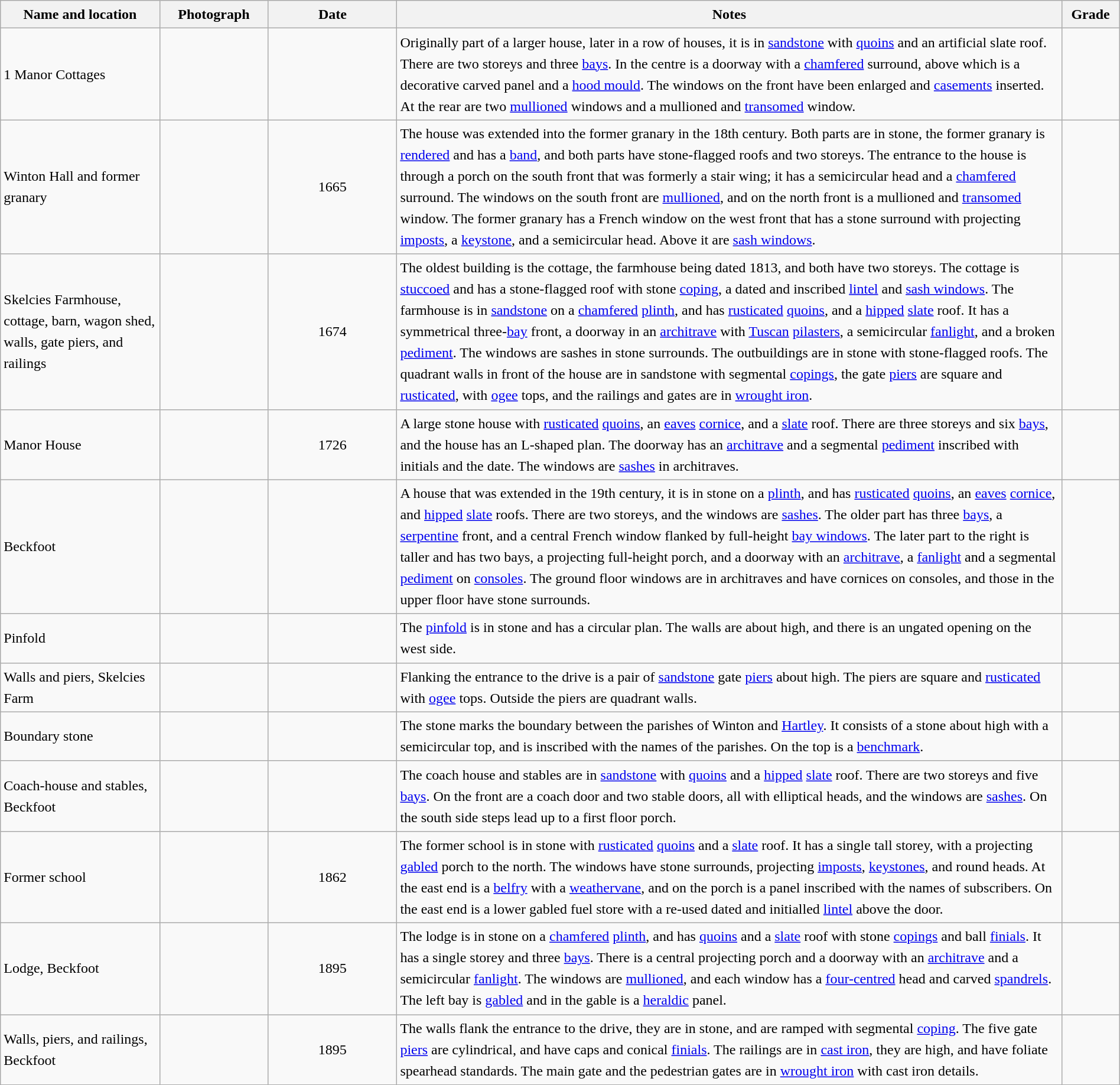<table class="wikitable sortable plainrowheaders" style="width:100%; border:0; text-align:left; line-height:150%;">
<tr>
<th scope="col"  style="width:150px">Name and location</th>
<th scope="col"  style="width:100px" class="unsortable">Photograph</th>
<th scope="col"  style="width:120px">Date</th>
<th scope="col"  style="width:650px" class="unsortable">Notes</th>
<th scope="col"  style="width:50px">Grade</th>
</tr>
<tr>
<td>1 Manor Cottages<br><small></small></td>
<td></td>
<td align="center"></td>
<td>Originally part of a larger house, later in a row of houses, it is in <a href='#'>sandstone</a> with <a href='#'>quoins</a> and an artificial slate roof.  There are two storeys and three <a href='#'>bays</a>.  In the centre is a doorway with a <a href='#'>chamfered</a> surround, above which is a decorative carved panel and a <a href='#'>hood mould</a>.  The windows on the front have been enlarged and <a href='#'>casements</a> inserted.  At the rear are two <a href='#'>mullioned</a> windows and a mullioned and <a href='#'>transomed</a> window.</td>
<td align="center" ></td>
</tr>
<tr>
<td>Winton Hall and former granary<br><small></small></td>
<td></td>
<td align="center">1665</td>
<td>The house was extended into the former granary in the 18th century.  Both parts are in stone, the former granary is <a href='#'>rendered</a> and has a <a href='#'>band</a>, and both parts have stone-flagged roofs and two storeys.  The entrance to the house is through a porch on the south front that was formerly a stair wing; it has a semicircular head and a <a href='#'>chamfered</a> surround.  The windows on the south front are <a href='#'>mullioned</a>, and on the north front is a mullioned and <a href='#'>transomed</a> window.  The former granary has a French window on the west front that has a stone surround with projecting <a href='#'>imposts</a>, a <a href='#'>keystone</a>, and a semicircular head.  Above it are <a href='#'>sash windows</a>.</td>
<td align="center" ></td>
</tr>
<tr>
<td>Skelcies Farmhouse, cottage, barn, wagon shed, walls, gate piers, and railings<br><small></small></td>
<td></td>
<td align="center">1674</td>
<td>The oldest building is the cottage, the farmhouse being dated 1813, and both have two storeys.  The cottage is <a href='#'>stuccoed</a> and has a stone-flagged roof with stone <a href='#'>coping</a>, a dated and inscribed <a href='#'>lintel</a> and <a href='#'>sash windows</a>.  The farmhouse is in <a href='#'>sandstone</a> on a <a href='#'>chamfered</a> <a href='#'>plinth</a>, and has <a href='#'>rusticated</a> <a href='#'>quoins</a>, and a <a href='#'>hipped</a> <a href='#'>slate</a> roof.  It has a symmetrical three-<a href='#'>bay</a> front, a doorway in an <a href='#'>architrave</a> with <a href='#'>Tuscan</a> <a href='#'>pilasters</a>, a semicircular <a href='#'>fanlight</a>, and a broken <a href='#'>pediment</a>.  The windows are sashes in stone surrounds.  The outbuildings are in stone with stone-flagged roofs.  The quadrant walls in front of the house are in sandstone with segmental <a href='#'>copings</a>, the gate <a href='#'>piers</a> are square and <a href='#'>rusticated</a>, with <a href='#'>ogee</a> tops, and the railings and gates are in <a href='#'>wrought iron</a>.</td>
<td align="center" ></td>
</tr>
<tr>
<td>Manor House<br><small></small></td>
<td></td>
<td align="center">1726</td>
<td>A large stone house with <a href='#'>rusticated</a> <a href='#'>quoins</a>, an <a href='#'>eaves</a> <a href='#'>cornice</a>, and a <a href='#'>slate</a> roof.  There are three storeys and six <a href='#'>bays</a>, and the house has an L-shaped plan.  The doorway has an <a href='#'>architrave</a> and a segmental <a href='#'>pediment</a> inscribed with initials and the date.  The windows are <a href='#'>sashes</a> in architraves.</td>
<td align="center" ></td>
</tr>
<tr>
<td>Beckfoot<br><small></small></td>
<td></td>
<td align="center"></td>
<td>A house that was extended in the 19th century, it is in stone on a <a href='#'>plinth</a>, and has <a href='#'>rusticated</a> <a href='#'>quoins</a>, an <a href='#'>eaves</a> <a href='#'>cornice</a>, and <a href='#'>hipped</a> <a href='#'>slate</a> roofs.  There are two storeys, and the windows are <a href='#'>sashes</a>.  The older part has three <a href='#'>bays</a>, a <a href='#'>serpentine</a> front, and a central French window flanked by full-height <a href='#'>bay windows</a>.  The later part to the right is taller and has two bays, a projecting full-height porch, and a doorway with an <a href='#'>architrave</a>, a <a href='#'>fanlight</a> and a segmental <a href='#'>pediment</a> on <a href='#'>consoles</a>.  The ground floor windows are in architraves and have cornices on consoles, and those in the upper floor have stone surrounds.</td>
<td align="center" ></td>
</tr>
<tr>
<td>Pinfold<br><small></small></td>
<td></td>
<td align="center"></td>
<td>The <a href='#'>pinfold</a> is in stone and has a circular plan.  The walls are about  high, and there is an ungated opening on the west side.</td>
<td align="center" ></td>
</tr>
<tr>
<td>Walls and piers, Skelcies Farm<br><small></small></td>
<td></td>
<td align="center"></td>
<td>Flanking the entrance to the drive is a pair of <a href='#'>sandstone</a> gate <a href='#'>piers</a> about  high.  The piers are square and <a href='#'>rusticated</a> with <a href='#'>ogee</a> tops.  Outside the piers are quadrant walls.</td>
<td align="center" ></td>
</tr>
<tr>
<td>Boundary stone<br><small></small></td>
<td></td>
<td align="center"></td>
<td>The stone marks the boundary between the parishes of Winton and <a href='#'>Hartley</a>.  It consists of a stone about  high with a semicircular top, and is inscribed with the names of the parishes.  On the top is a <a href='#'>benchmark</a>.</td>
<td align="center" ></td>
</tr>
<tr>
<td>Coach-house and stables, Beckfoot<br><small></small></td>
<td></td>
<td align="center"></td>
<td>The coach house and stables are in <a href='#'>sandstone</a> with <a href='#'>quoins</a> and a <a href='#'>hipped</a> <a href='#'>slate</a> roof.  There are two storeys and five <a href='#'>bays</a>.  On the front are a coach door and two stable doors, all with elliptical heads, and the windows are <a href='#'>sashes</a>.  On the south side steps lead up to a first floor porch.</td>
<td align="center" ></td>
</tr>
<tr>
<td>Former school<br><small></small></td>
<td></td>
<td align="center">1862</td>
<td>The former school is in stone with <a href='#'>rusticated</a> <a href='#'>quoins</a> and a <a href='#'>slate</a> roof.  It has a single tall storey, with a projecting <a href='#'>gabled</a> porch to the north.  The windows have stone surrounds, projecting <a href='#'>imposts</a>, <a href='#'>keystones</a>, and round heads.  At the east end is a <a href='#'>belfry</a> with a <a href='#'>weathervane</a>, and on the porch is a panel inscribed with the names of subscribers.  On the east end is a lower gabled fuel store with a re-used dated and initialled <a href='#'>lintel</a> above the door.</td>
<td align="center" ></td>
</tr>
<tr>
<td>Lodge, Beckfoot<br><small></small></td>
<td></td>
<td align="center">1895</td>
<td>The lodge is in stone on a <a href='#'>chamfered</a> <a href='#'>plinth</a>, and has <a href='#'>quoins</a> and a <a href='#'>slate</a> roof with stone <a href='#'>copings</a> and ball <a href='#'>finials</a>.  It has a single storey and three <a href='#'>bays</a>.  There is a central projecting porch and a doorway with an <a href='#'>architrave</a> and a semicircular <a href='#'>fanlight</a>.  The windows are <a href='#'>mullioned</a>, and each window has a <a href='#'>four-centred</a> head and carved <a href='#'>spandrels</a>.  The left bay is <a href='#'>gabled</a> and in the gable is a <a href='#'>heraldic</a> panel.</td>
<td align="center" ></td>
</tr>
<tr>
<td>Walls, piers, and railings, Beckfoot<br><small></small></td>
<td></td>
<td align="center">1895</td>
<td>The walls flank the entrance to the drive, they are in stone, and are ramped with segmental <a href='#'>coping</a>.  The five gate <a href='#'>piers</a> are cylindrical, and have caps and conical <a href='#'>finials</a>.  The railings are in <a href='#'>cast iron</a>, they are  high, and have foliate spearhead standards.  The main gate and the pedestrian gates are in <a href='#'>wrought iron</a> with cast iron details.</td>
<td align="center" ></td>
</tr>
<tr>
</tr>
</table>
